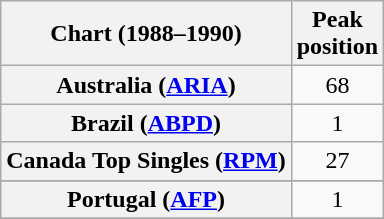<table class="wikitable sortable plainrowheaders" style="text-align:center">
<tr>
<th>Chart (1988–1990)</th>
<th>Peak<br>position</th>
</tr>
<tr>
<th scope="row">Australia (<a href='#'>ARIA</a>)</th>
<td>68</td>
</tr>
<tr>
<th scope="row">Brazil (<a href='#'>ABPD</a>)</th>
<td>1</td>
</tr>
<tr>
<th scope="row">Canada Top Singles (<a href='#'>RPM</a>)</th>
<td>27</td>
</tr>
<tr>
</tr>
<tr>
</tr>
<tr>
<th scope="row">Portugal (<a href='#'>AFP</a>)</th>
<td>1</td>
</tr>
<tr>
</tr>
<tr>
</tr>
<tr>
</tr>
</table>
